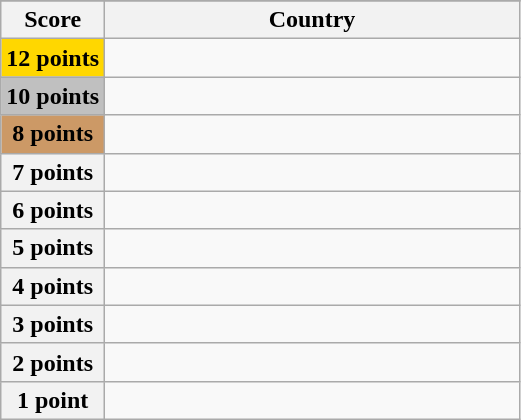<table class="wikitable">
<tr>
</tr>
<tr>
<th scope="col" width="20%">Score</th>
<th scope="col">Country</th>
</tr>
<tr>
<th scope="row" style="background:gold">12 points</th>
<td></td>
</tr>
<tr>
<th scope="row" style="background:silver">10 points</th>
<td></td>
</tr>
<tr>
<th scope="row" style="background:#CC9966">8 points</th>
<td></td>
</tr>
<tr>
<th scope="row">7 points</th>
<td></td>
</tr>
<tr>
<th scope="row">6 points</th>
<td></td>
</tr>
<tr>
<th scope="row">5 points</th>
<td></td>
</tr>
<tr>
<th scope="row">4 points</th>
<td></td>
</tr>
<tr>
<th scope="row">3 points</th>
<td></td>
</tr>
<tr>
<th scope="row">2 points</th>
<td></td>
</tr>
<tr>
<th scope="row">1 point</th>
<td></td>
</tr>
</table>
